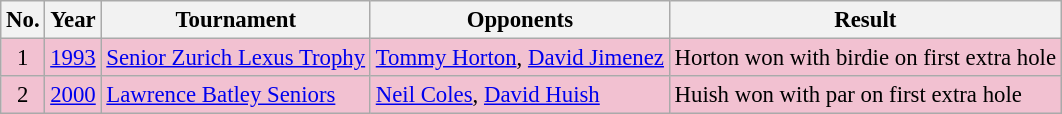<table class="wikitable" style="font-size:95%;">
<tr>
<th>No.</th>
<th>Year</th>
<th>Tournament</th>
<th>Opponents</th>
<th>Result</th>
</tr>
<tr style="background:#F2C1D1;">
<td align=center>1</td>
<td><a href='#'>1993</a></td>
<td><a href='#'>Senior Zurich Lexus Trophy</a></td>
<td> <a href='#'>Tommy Horton</a>,  <a href='#'>David Jimenez</a></td>
<td>Horton won with birdie on first extra hole</td>
</tr>
<tr style="background:#F2C1D1;">
<td align=center>2</td>
<td><a href='#'>2000</a></td>
<td><a href='#'>Lawrence Batley Seniors</a></td>
<td> <a href='#'>Neil Coles</a>,  <a href='#'>David Huish</a></td>
<td>Huish won with par on first extra hole</td>
</tr>
</table>
